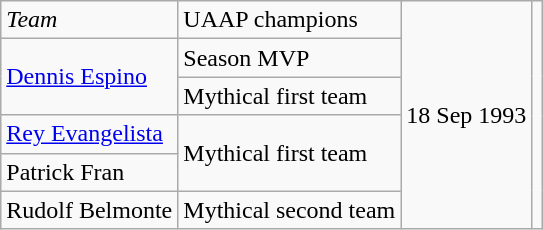<table class=wikitable>
<tr>
<td><em>Team</em></td>
<td>UAAP champions</td>
<td align=right rowspan=6>18 Sep 1993</td>
<td align=center rowspan=6></td>
</tr>
<tr>
<td rowspan=2><a href='#'>Dennis Espino</a></td>
<td>Season MVP</td>
</tr>
<tr>
<td>Mythical first team</td>
</tr>
<tr>
<td><a href='#'>Rey Evangelista</a></td>
<td rowspan=2>Mythical first team</td>
</tr>
<tr>
<td>Patrick Fran</td>
</tr>
<tr>
<td>Rudolf Belmonte</td>
<td>Mythical second team</td>
</tr>
</table>
